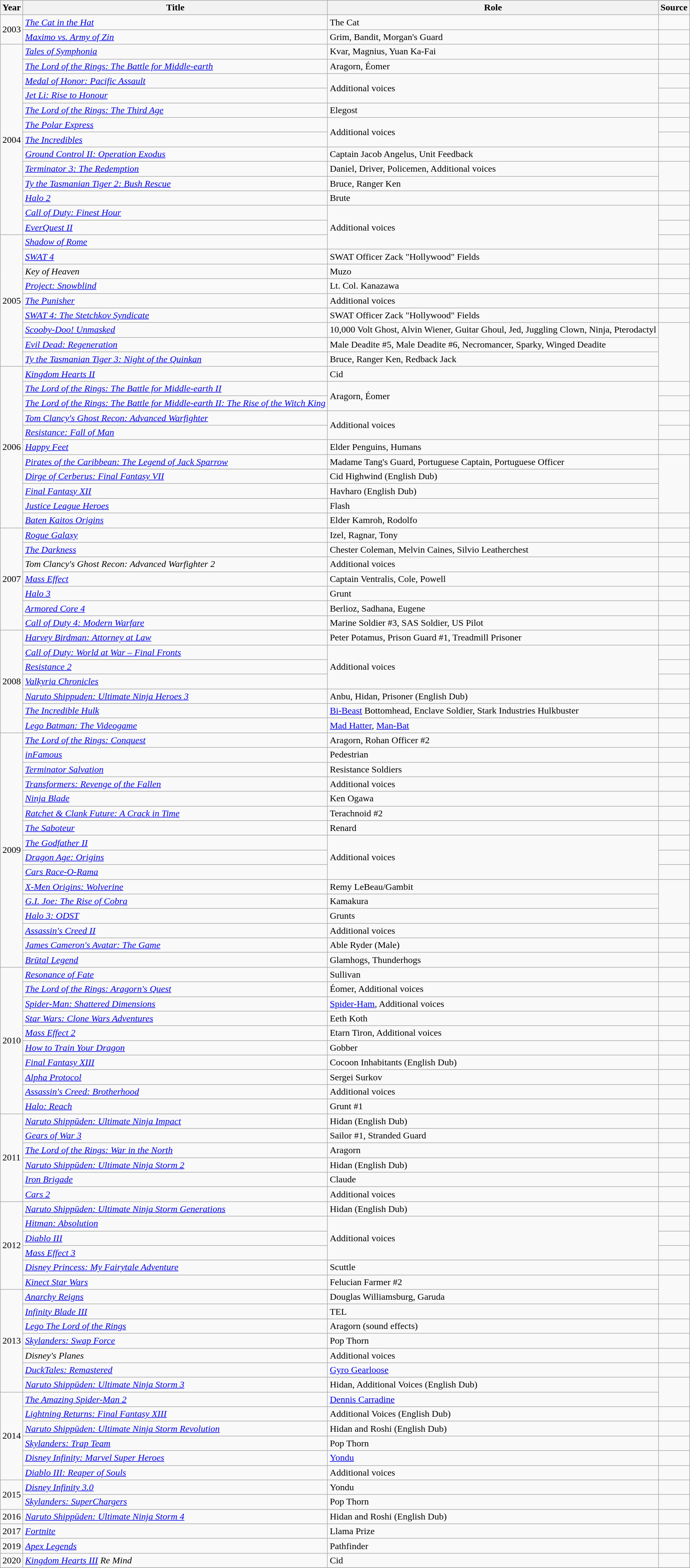<table class="wikitable sortable plainrowheaders" style="white-space:nowrap, max-width:60em">
<tr>
<th>Year</th>
<th>Title</th>
<th>Role</th>
<th>Source</th>
</tr>
<tr>
<td rowspan="2">2003</td>
<td><em><a href='#'>The Cat in the Hat</a></em></td>
<td>The Cat</td>
<td></td>
</tr>
<tr>
<td><em><a href='#'>Maximo vs. Army of Zin</a></em></td>
<td>Grim, Bandit, Morgan's Guard</td>
<td></td>
</tr>
<tr>
<td rowspan="13">2004</td>
<td><em><a href='#'>Tales of Symphonia</a></em></td>
<td>Kvar, Magnius, Yuan Ka-Fai</td>
<td></td>
</tr>
<tr>
<td><em><a href='#'>The Lord of the Rings: The Battle for Middle-earth</a></em></td>
<td>Aragorn, Éomer</td>
<td></td>
</tr>
<tr>
<td><em><a href='#'>Medal of Honor: Pacific Assault</a></em></td>
<td rowspan="2">Additional voices</td>
<td></td>
</tr>
<tr>
<td><em><a href='#'>Jet Li: Rise to Honour</a></em></td>
<td></td>
</tr>
<tr>
<td><em><a href='#'>The Lord of the Rings: The Third Age</a></em></td>
<td>Elegost</td>
<td></td>
</tr>
<tr>
<td><em><a href='#'>The Polar Express</a></em></td>
<td rowspan="2">Additional voices</td>
<td></td>
</tr>
<tr>
<td><em><a href='#'>The Incredibles</a></em></td>
<td></td>
</tr>
<tr>
<td><em><a href='#'>Ground Control II: Operation Exodus</a></em></td>
<td>Captain Jacob Angelus, Unit Feedback</td>
<td></td>
</tr>
<tr>
<td><em><a href='#'>Terminator 3: The Redemption</a></em></td>
<td>Daniel, Driver, Policemen, Additional voices</td>
<td rowspan="2"></td>
</tr>
<tr>
<td><em><a href='#'>Ty the Tasmanian Tiger 2: Bush Rescue</a></em></td>
<td>Bruce, Ranger Ken</td>
</tr>
<tr>
<td><em><a href='#'>Halo 2</a></em></td>
<td>Brute</td>
<td></td>
</tr>
<tr>
<td><em><a href='#'>Call of Duty: Finest Hour</a></em></td>
<td rowspan="3">Additional voices</td>
<td></td>
</tr>
<tr>
<td><em><a href='#'>EverQuest II</a></em></td>
<td></td>
</tr>
<tr>
<td rowspan="9">2005</td>
<td><em><a href='#'>Shadow of Rome</a></em></td>
<td></td>
</tr>
<tr>
<td><em><a href='#'>SWAT 4</a></em></td>
<td>SWAT Officer Zack "Hollywood" Fields</td>
<td></td>
</tr>
<tr>
<td><em>Key of Heaven</em></td>
<td>Muzo</td>
<td></td>
</tr>
<tr>
<td><em><a href='#'>Project: Snowblind</a></em></td>
<td>Lt. Col. Kanazawa</td>
<td></td>
</tr>
<tr>
<td><em><a href='#'>The Punisher</a></em></td>
<td>Additional voices</td>
<td></td>
</tr>
<tr>
<td><em><a href='#'>SWAT 4: The Stetchkov Syndicate</a></em></td>
<td>SWAT Officer Zack "Hollywood" Fields</td>
<td></td>
</tr>
<tr>
<td><em><a href='#'>Scooby-Doo! Unmasked</a></em></td>
<td>10,000 Volt Ghost, Alvin Wiener, Guitar Ghoul, Jed, Juggling Clown, Ninja, Pterodactyl</td>
<td rowspan="4"></td>
</tr>
<tr>
<td><em><a href='#'>Evil Dead: Regeneration</a></em></td>
<td>Male Deadite #5, Male Deadite #6, Necromancer, Sparky, Winged Deadite</td>
</tr>
<tr>
<td><em><a href='#'>Ty the Tasmanian Tiger 3: Night of the Quinkan</a></em></td>
<td>Bruce, Ranger Ken, Redback Jack</td>
</tr>
<tr>
<td rowspan="11">2006</td>
<td><em><a href='#'>Kingdom Hearts II</a></em></td>
<td>Cid</td>
</tr>
<tr>
<td><em><a href='#'>The Lord of the Rings: The Battle for Middle-earth II</a></em></td>
<td rowspan="2">Aragorn, Éomer</td>
<td></td>
</tr>
<tr>
<td><em><a href='#'>The Lord of the Rings: The Battle for Middle-earth II: The Rise of the Witch King</a></em></td>
<td></td>
</tr>
<tr>
<td><em><a href='#'>Tom Clancy's Ghost Recon: Advanced Warfighter</a></em></td>
<td rowspan="2">Additional voices</td>
<td></td>
</tr>
<tr>
<td><em><a href='#'>Resistance: Fall of Man</a></em></td>
<td></td>
</tr>
<tr>
<td><em><a href='#'>Happy Feet</a></em></td>
<td>Elder Penguins, Humans</td>
<td></td>
</tr>
<tr>
<td><em><a href='#'>Pirates of the Caribbean: The Legend of Jack Sparrow</a></em></td>
<td>Madame Tang's Guard, Portuguese Captain, Portuguese Officer</td>
<td rowspan="4"></td>
</tr>
<tr>
<td><em><a href='#'>Dirge of Cerberus: Final Fantasy VII</a></em></td>
<td>Cid Highwind (English Dub)</td>
</tr>
<tr>
<td><em><a href='#'>Final Fantasy XII</a></em></td>
<td>Havharo (English Dub)</td>
</tr>
<tr>
<td><em><a href='#'>Justice League Heroes</a></em></td>
<td>Flash</td>
</tr>
<tr>
<td><em><a href='#'>Baten Kaitos Origins</a></em></td>
<td>Elder Kamroh, Rodolfo</td>
<td></td>
</tr>
<tr>
<td rowspan="7">2007</td>
<td><em><a href='#'>Rogue Galaxy</a></em></td>
<td>Izel, Ragnar, Tony</td>
<td></td>
</tr>
<tr>
<td><em><a href='#'>The Darkness</a></em></td>
<td>Chester Coleman, Melvin Caines, Silvio Leatherchest</td>
<td></td>
</tr>
<tr>
<td><em>Tom Clancy's Ghost Recon: Advanced Warfighter 2</em></td>
<td>Additional voices</td>
<td></td>
</tr>
<tr>
<td><em><a href='#'>Mass Effect</a></em></td>
<td>Captain Ventralis, Cole, Powell</td>
<td></td>
</tr>
<tr>
<td><em><a href='#'>Halo 3</a></em></td>
<td>Grunt</td>
<td></td>
</tr>
<tr>
<td><em><a href='#'>Armored Core 4</a></em></td>
<td>Berlioz, Sadhana, Eugene</td>
<td></td>
</tr>
<tr>
<td><em><a href='#'>Call of Duty 4: Modern Warfare</a></em></td>
<td>Marine Soldier #3, SAS Soldier, US Pilot</td>
<td></td>
</tr>
<tr>
<td rowspan="7">2008</td>
<td><em><a href='#'>Harvey Birdman: Attorney at Law</a></em></td>
<td>Peter Potamus, Prison Guard #1, Treadmill Prisoner</td>
<td></td>
</tr>
<tr>
<td><em><a href='#'>Call of Duty: World at War – Final Fronts</a></em></td>
<td rowspan="3">Additional voices</td>
<td></td>
</tr>
<tr>
<td><em><a href='#'>Resistance 2</a></em></td>
<td></td>
</tr>
<tr>
<td><em><a href='#'>Valkyria Chronicles</a></em></td>
<td></td>
</tr>
<tr>
<td><em><a href='#'>Naruto Shippuden: Ultimate Ninja Heroes 3</a></em></td>
<td>Anbu, Hidan, Prisoner (English Dub)</td>
<td></td>
</tr>
<tr>
<td><em><a href='#'>The Incredible Hulk</a></em></td>
<td><a href='#'>Bi-Beast</a> Bottomhead, Enclave Soldier, Stark Industries Hulkbuster</td>
<td></td>
</tr>
<tr>
<td><em><a href='#'>Lego Batman: The Videogame</a></em></td>
<td><a href='#'>Mad Hatter</a>, <a href='#'>Man-Bat</a></td>
<td></td>
</tr>
<tr>
<td rowspan="16">2009</td>
<td><em><a href='#'>The Lord of the Rings: Conquest</a></em></td>
<td>Aragorn, Rohan Officer #2</td>
<td></td>
</tr>
<tr>
<td><em><a href='#'>inFamous</a></em></td>
<td>Pedestrian</td>
<td></td>
</tr>
<tr>
<td><em><a href='#'>Terminator Salvation</a></em></td>
<td>Resistance Soldiers</td>
<td></td>
</tr>
<tr>
<td><em><a href='#'>Transformers: Revenge of the Fallen</a></em></td>
<td>Additional voices</td>
<td></td>
</tr>
<tr>
<td><em><a href='#'>Ninja Blade</a></em></td>
<td>Ken Ogawa</td>
<td></td>
</tr>
<tr>
<td><em><a href='#'>Ratchet & Clank Future: A Crack in Time</a></em></td>
<td>Terachnoid #2</td>
<td></td>
</tr>
<tr>
<td><em><a href='#'>The Saboteur</a></em></td>
<td>Renard</td>
<td></td>
</tr>
<tr>
<td><em><a href='#'>The Godfather II</a></em></td>
<td rowspan="3">Additional voices</td>
<td></td>
</tr>
<tr>
<td><em><a href='#'>Dragon Age: Origins</a></em></td>
<td></td>
</tr>
<tr>
<td><em><a href='#'>Cars Race-O-Rama</a></em></td>
<td></td>
</tr>
<tr>
<td><em><a href='#'>X-Men Origins: Wolverine</a></em></td>
<td>Remy LeBeau/Gambit</td>
<td rowspan="3"></td>
</tr>
<tr>
<td><em><a href='#'>G.I. Joe: The Rise of Cobra</a></em></td>
<td>Kamakura</td>
</tr>
<tr>
<td><em><a href='#'>Halo 3: ODST</a></em></td>
<td>Grunts</td>
</tr>
<tr>
<td><em><a href='#'>Assassin's Creed II</a></em></td>
<td>Additional voices</td>
<td></td>
</tr>
<tr>
<td><em><a href='#'>James Cameron's Avatar: The Game</a></em></td>
<td>Able Ryder (Male)</td>
<td></td>
</tr>
<tr>
<td><em><a href='#'>Brütal Legend</a></em></td>
<td>Glamhogs, Thunderhogs</td>
<td></td>
</tr>
<tr>
<td rowspan = "10">2010</td>
<td><em><a href='#'>Resonance of Fate</a></em></td>
<td>Sullivan</td>
<td></td>
</tr>
<tr>
<td><em><a href='#'>The Lord of the Rings: Aragorn's Quest</a></em></td>
<td>Éomer, Additional voices</td>
<td></td>
</tr>
<tr>
<td><em><a href='#'>Spider-Man: Shattered Dimensions</a></em></td>
<td><a href='#'>Spider-Ham</a>, Additional voices</td>
<td></td>
</tr>
<tr>
<td><em><a href='#'>Star Wars: Clone Wars Adventures</a></em></td>
<td>Eeth Koth</td>
<td></td>
</tr>
<tr>
<td><em><a href='#'>Mass Effect 2</a></em></td>
<td>Etarn Tiron, Additional voices</td>
<td></td>
</tr>
<tr>
<td><em><a href='#'>How to Train Your Dragon</a></em></td>
<td>Gobber</td>
<td></td>
</tr>
<tr>
<td><em><a href='#'>Final Fantasy XIII</a></em></td>
<td>Cocoon Inhabitants (English Dub)</td>
<td></td>
</tr>
<tr>
<td><em><a href='#'>Alpha Protocol</a></em></td>
<td>Sergei Surkov</td>
<td></td>
</tr>
<tr>
<td><em><a href='#'>Assassin's Creed: Brotherhood</a></em></td>
<td>Additional voices</td>
<td></td>
</tr>
<tr>
<td><em><a href='#'>Halo: Reach</a></em></td>
<td>Grunt #1</td>
<td></td>
</tr>
<tr>
<td rowspan = "6">2011</td>
<td><em><a href='#'>Naruto Shippūden: Ultimate Ninja Impact</a></em></td>
<td>Hidan (English Dub)</td>
<td></td>
</tr>
<tr>
<td><em><a href='#'>Gears of War 3</a></em></td>
<td>Sailor #1, Stranded Guard</td>
<td></td>
</tr>
<tr>
<td><em><a href='#'>The Lord of the Rings: War in the North</a></em></td>
<td>Aragorn</td>
<td></td>
</tr>
<tr>
<td><em><a href='#'>Naruto Shippūden: Ultimate Ninja Storm 2</a></em></td>
<td>Hidan (English Dub)</td>
<td></td>
</tr>
<tr>
<td><em><a href='#'>Iron Brigade</a></em></td>
<td>Claude</td>
<td></td>
</tr>
<tr>
<td><em><a href='#'>Cars 2</a></em></td>
<td>Additional voices</td>
<td></td>
</tr>
<tr>
<td rowspan="6">2012</td>
<td><em><a href='#'>Naruto Shippūden: Ultimate Ninja Storm Generations</a></em></td>
<td>Hidan (English Dub)</td>
<td></td>
</tr>
<tr>
<td><em><a href='#'>Hitman: Absolution</a></em></td>
<td rowspan="3">Additional voices</td>
<td></td>
</tr>
<tr>
<td><em><a href='#'>Diablo III</a></em></td>
<td></td>
</tr>
<tr>
<td><em><a href='#'>Mass Effect 3</a></em></td>
<td></td>
</tr>
<tr>
<td><em><a href='#'>Disney Princess: My Fairytale Adventure</a></em></td>
<td>Scuttle</td>
<td></td>
</tr>
<tr>
<td><em><a href='#'>Kinect Star Wars</a></em></td>
<td>Felucian Farmer #2</td>
<td rowspan="2"></td>
</tr>
<tr>
<td rowspan="7">2013</td>
<td><em><a href='#'>Anarchy Reigns</a></em></td>
<td>Douglas Williamsburg, Garuda</td>
</tr>
<tr>
<td><em><a href='#'>Infinity Blade III</a></em></td>
<td>TEL</td>
<td></td>
</tr>
<tr>
<td><em><a href='#'>Lego The Lord of the Rings</a></em></td>
<td>Aragorn (sound effects)</td>
<td></td>
</tr>
<tr>
<td><em><a href='#'>Skylanders: Swap Force</a></em></td>
<td>Pop Thorn</td>
<td></td>
</tr>
<tr>
<td><em>Disney's Planes</em></td>
<td>Additional voices</td>
<td></td>
</tr>
<tr>
<td><em><a href='#'>DuckTales: Remastered</a></em></td>
<td><a href='#'>Gyro Gearloose</a></td>
<td></td>
</tr>
<tr>
<td><em><a href='#'>Naruto Shippūden: Ultimate Ninja Storm 3</a></em></td>
<td>Hidan, Additional Voices (English Dub)</td>
<td rowspan="2"></td>
</tr>
<tr>
<td rowspan = "6">2014</td>
<td><em><a href='#'>The Amazing Spider-Man 2</a></em></td>
<td><a href='#'>Dennis Carradine</a></td>
</tr>
<tr>
<td><em><a href='#'>Lightning Returns: Final Fantasy XIII</a></em></td>
<td>Additional Voices (English Dub)</td>
<td></td>
</tr>
<tr>
<td><em><a href='#'>Naruto Shippūden: Ultimate Ninja Storm Revolution</a></em></td>
<td>Hidan and Roshi (English Dub)</td>
<td></td>
</tr>
<tr>
<td><em><a href='#'>Skylanders: Trap Team</a></em></td>
<td>Pop Thorn</td>
<td></td>
</tr>
<tr>
<td><em><a href='#'>Disney Infinity: Marvel Super Heroes</a></em></td>
<td><a href='#'>Yondu</a></td>
<td></td>
</tr>
<tr>
<td><em><a href='#'>Diablo III: Reaper of Souls</a></em></td>
<td>Additional voices</td>
<td></td>
</tr>
<tr>
<td rowspan = "2">2015</td>
<td><em><a href='#'>Disney Infinity 3.0</a></em></td>
<td>Yondu</td>
<td></td>
</tr>
<tr>
<td><em><a href='#'>Skylanders: SuperChargers</a></em></td>
<td>Pop Thorn</td>
<td></td>
</tr>
<tr>
<td>2016</td>
<td><em><a href='#'>Naruto Shippūden: Ultimate Ninja Storm 4</a></em></td>
<td>Hidan and Roshi (English Dub)</td>
<td></td>
</tr>
<tr>
<td>2017</td>
<td><em><a href='#'>Fortnite</a></em></td>
<td>Llama Prize</td>
<td></td>
</tr>
<tr>
<td>2019</td>
<td><em><a href='#'>Apex Legends</a></em></td>
<td>Pathfinder</td>
<td></td>
</tr>
<tr>
<td>2020</td>
<td><em><a href='#'>Kingdom Hearts III</a> Re Mind</em></td>
<td>Cid</td>
<td></td>
</tr>
<tr>
</tr>
</table>
